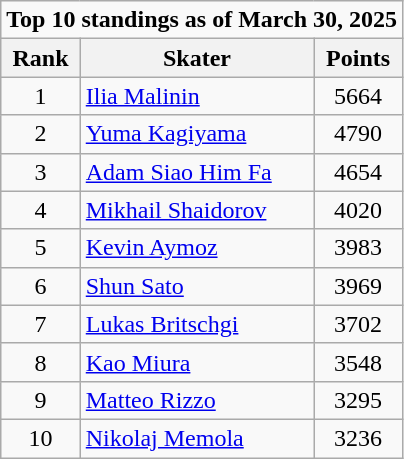<table class="wikitable" style="text-align: center;">
<tr>
<td colspan="4" style="text-align: center;"><strong>Top 10 standings as of March 30, 2025</strong></td>
</tr>
<tr>
<th>Rank</th>
<th>Skater</th>
<th>Points</th>
</tr>
<tr>
<td>1</td>
<td style="text-align: left;"> <a href='#'>Ilia Malinin</a></td>
<td>5664</td>
</tr>
<tr>
<td>2</td>
<td style="text-align: left;"> <a href='#'>Yuma Kagiyama</a></td>
<td>4790</td>
</tr>
<tr>
<td>3</td>
<td style="text-align: left;"> <a href='#'>Adam Siao Him Fa</a></td>
<td>4654</td>
</tr>
<tr>
<td>4</td>
<td style="text-align: left;"> <a href='#'>Mikhail Shaidorov</a></td>
<td>4020</td>
</tr>
<tr>
<td>5</td>
<td style="text-align: left;"> <a href='#'>Kevin Aymoz</a></td>
<td>3983</td>
</tr>
<tr>
<td>6</td>
<td style="text-align: left;"> <a href='#'>Shun Sato</a></td>
<td>3969</td>
</tr>
<tr>
<td>7</td>
<td style="text-align: left;"> <a href='#'>Lukas Britschgi</a></td>
<td>3702</td>
</tr>
<tr>
<td>8</td>
<td style="text-align: left;"> <a href='#'>Kao Miura</a></td>
<td>3548</td>
</tr>
<tr>
<td>9</td>
<td style="text-align: left;"> <a href='#'>Matteo Rizzo</a></td>
<td>3295</td>
</tr>
<tr>
<td>10</td>
<td style="text-align: left;"> <a href='#'>Nikolaj Memola</a></td>
<td>3236</td>
</tr>
</table>
